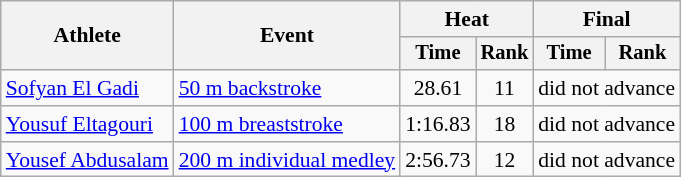<table class=wikitable style="font-size:90%">
<tr>
<th rowspan="2">Athlete</th>
<th rowspan="2">Event</th>
<th colspan="2">Heat</th>
<th colspan="2">Final</th>
</tr>
<tr style="font-size:95%">
<th>Time</th>
<th>Rank</th>
<th>Time</th>
<th>Rank</th>
</tr>
<tr align=center>
<td align=left><a href='#'>Sofyan El Gadi</a></td>
<td align=left><a href='#'>50 m backstroke</a></td>
<td>28.61</td>
<td>11</td>
<td colspan="2">did not advance</td>
</tr>
<tr align=center>
<td align=left><a href='#'>Yousuf Eltagouri</a></td>
<td align=left><a href='#'>100 m breaststroke</a></td>
<td>1:16.83</td>
<td>18</td>
<td colspan="2">did not advance</td>
</tr>
<tr align=center>
<td align=left><a href='#'>Yousef Abdusalam</a></td>
<td align=left><a href='#'>200 m individual medley</a></td>
<td>2:56.73</td>
<td>12</td>
<td colspan="2">did not advance</td>
</tr>
</table>
